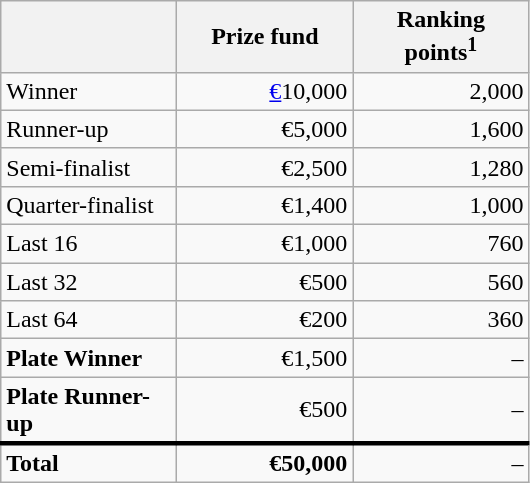<table class="wikitable">
<tr>
<th width=110px></th>
<th width=110px align="right">Prize fund</th>
<th width=110px align="right">Ranking points<sup>1</sup></th>
</tr>
<tr>
<td>Winner</td>
<td align="right"><a href='#'>€</a>10,000</td>
<td align="right">2,000</td>
</tr>
<tr>
<td>Runner-up</td>
<td align="right">€5,000</td>
<td align="right">1,600</td>
</tr>
<tr>
<td>Semi-finalist</td>
<td align="right">€2,500</td>
<td align="right">1,280</td>
</tr>
<tr>
<td>Quarter-finalist</td>
<td align="right">€1,400</td>
<td align="right">1,000</td>
</tr>
<tr>
<td>Last 16</td>
<td align="right">€1,000</td>
<td align="right">760</td>
</tr>
<tr>
<td>Last 32</td>
<td align="right">€500</td>
<td align="right">560</td>
</tr>
<tr>
<td>Last 64</td>
<td align="right">€200</td>
<td align="right">360</td>
</tr>
<tr>
<td><strong>Plate Winner</strong></td>
<td align="right">€1,500</td>
<td align="right">–</td>
</tr>
<tr>
<td><strong>Plate Runner-up</strong></td>
<td align="right">€500</td>
<td align="right">–</td>
</tr>
<tr style="border-top:medium solid">
<td><strong>Total</strong></td>
<td align="right"><strong>€50,000</strong></td>
<td align="right">–</td>
</tr>
</table>
